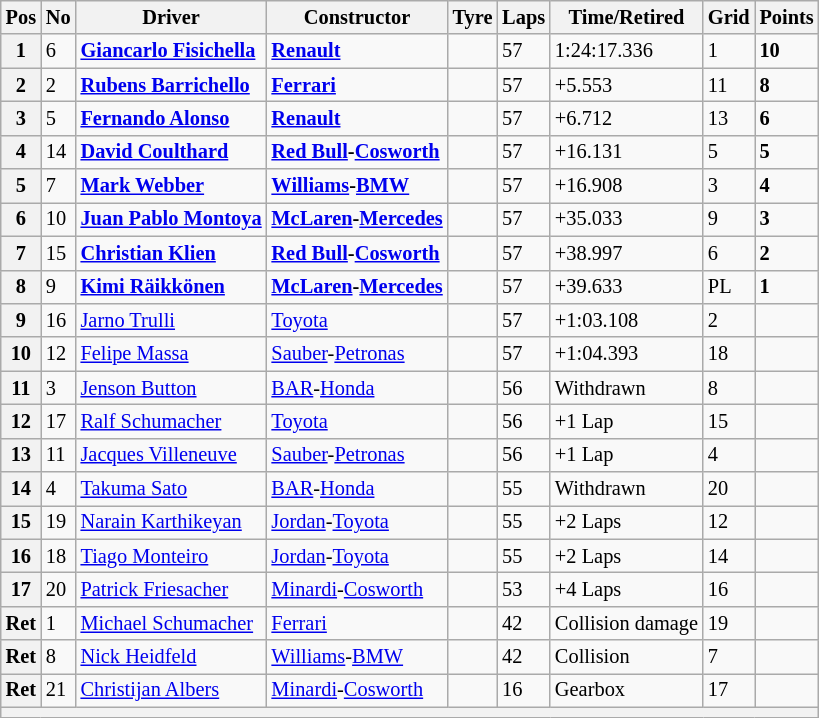<table class="wikitable" style="font-size: 85%;">
<tr>
<th>Pos</th>
<th>No</th>
<th>Driver</th>
<th>Constructor</th>
<th>Tyre</th>
<th>Laps</th>
<th>Time/Retired</th>
<th>Grid</th>
<th>Points</th>
</tr>
<tr>
<th>1</th>
<td>6</td>
<td> <strong><a href='#'>Giancarlo Fisichella</a></strong></td>
<td><strong><a href='#'>Renault</a></strong></td>
<td></td>
<td>57</td>
<td>1:24:17.336</td>
<td>1</td>
<td><strong>10</strong></td>
</tr>
<tr>
<th>2</th>
<td>2</td>
<td> <strong><a href='#'>Rubens Barrichello</a></strong></td>
<td><strong><a href='#'>Ferrari</a></strong></td>
<td></td>
<td>57</td>
<td>+5.553</td>
<td>11</td>
<td><strong>8</strong></td>
</tr>
<tr>
<th>3</th>
<td>5</td>
<td> <strong><a href='#'>Fernando Alonso</a></strong></td>
<td><strong><a href='#'>Renault</a></strong></td>
<td></td>
<td>57</td>
<td>+6.712</td>
<td>13</td>
<td><strong>6</strong></td>
</tr>
<tr>
<th>4</th>
<td>14</td>
<td> <strong><a href='#'>David Coulthard</a></strong></td>
<td><strong><a href='#'>Red Bull</a>-<a href='#'>Cosworth</a></strong></td>
<td></td>
<td>57</td>
<td>+16.131</td>
<td>5</td>
<td><strong>5</strong></td>
</tr>
<tr>
<th>5</th>
<td>7</td>
<td> <strong><a href='#'>Mark Webber</a></strong></td>
<td><strong><a href='#'>Williams</a>-<a href='#'>BMW</a></strong></td>
<td></td>
<td>57</td>
<td>+16.908</td>
<td>3</td>
<td><strong>4</strong></td>
</tr>
<tr>
<th>6</th>
<td>10</td>
<td> <strong><a href='#'>Juan Pablo Montoya</a></strong></td>
<td><strong><a href='#'>McLaren</a>-<a href='#'>Mercedes</a></strong></td>
<td></td>
<td>57</td>
<td>+35.033</td>
<td>9</td>
<td><strong>3</strong></td>
</tr>
<tr>
<th>7</th>
<td>15</td>
<td> <strong><a href='#'>Christian Klien</a></strong></td>
<td><strong><a href='#'>Red Bull</a>-<a href='#'>Cosworth</a></strong></td>
<td></td>
<td>57</td>
<td>+38.997</td>
<td>6</td>
<td><strong>2</strong></td>
</tr>
<tr>
<th>8</th>
<td>9</td>
<td> <strong><a href='#'>Kimi Räikkönen</a></strong></td>
<td><strong><a href='#'>McLaren</a>-<a href='#'>Mercedes</a></strong></td>
<td></td>
<td>57</td>
<td>+39.633</td>
<td>PL</td>
<td><strong>1</strong></td>
</tr>
<tr>
<th>9</th>
<td>16</td>
<td> <a href='#'>Jarno Trulli</a></td>
<td><a href='#'>Toyota</a></td>
<td></td>
<td>57</td>
<td>+1:03.108</td>
<td>2</td>
<td> </td>
</tr>
<tr>
<th>10</th>
<td>12</td>
<td> <a href='#'>Felipe Massa</a></td>
<td><a href='#'>Sauber</a>-<a href='#'>Petronas</a></td>
<td></td>
<td>57</td>
<td>+1:04.393</td>
<td>18</td>
<td> </td>
</tr>
<tr>
<th>11</th>
<td>3</td>
<td> <a href='#'>Jenson Button</a></td>
<td><a href='#'>BAR</a>-<a href='#'>Honda</a></td>
<td></td>
<td>56</td>
<td>Withdrawn</td>
<td>8</td>
<td> </td>
</tr>
<tr>
<th>12</th>
<td>17</td>
<td> <a href='#'>Ralf Schumacher</a></td>
<td><a href='#'>Toyota</a></td>
<td></td>
<td>56</td>
<td>+1 Lap</td>
<td>15</td>
<td> </td>
</tr>
<tr>
<th>13</th>
<td>11</td>
<td> <a href='#'>Jacques Villeneuve</a></td>
<td><a href='#'>Sauber</a>-<a href='#'>Petronas</a></td>
<td></td>
<td>56</td>
<td>+1 Lap</td>
<td>4</td>
<td> </td>
</tr>
<tr>
<th>14</th>
<td>4</td>
<td> <a href='#'>Takuma Sato</a></td>
<td><a href='#'>BAR</a>-<a href='#'>Honda</a></td>
<td></td>
<td>55</td>
<td>Withdrawn</td>
<td>20</td>
<td> </td>
</tr>
<tr>
<th>15</th>
<td>19</td>
<td> <a href='#'>Narain Karthikeyan</a></td>
<td><a href='#'>Jordan</a>-<a href='#'>Toyota</a></td>
<td></td>
<td>55</td>
<td>+2 Laps</td>
<td>12</td>
<td> </td>
</tr>
<tr>
<th>16</th>
<td>18</td>
<td> <a href='#'>Tiago Monteiro</a></td>
<td><a href='#'>Jordan</a>-<a href='#'>Toyota</a></td>
<td></td>
<td>55</td>
<td>+2 Laps</td>
<td>14</td>
<td> </td>
</tr>
<tr>
<th>17</th>
<td>20</td>
<td> <a href='#'>Patrick Friesacher</a></td>
<td><a href='#'>Minardi</a>-<a href='#'>Cosworth</a></td>
<td></td>
<td>53</td>
<td>+4 Laps</td>
<td>16</td>
<td> </td>
</tr>
<tr>
<th>Ret</th>
<td>1</td>
<td> <a href='#'>Michael Schumacher</a></td>
<td><a href='#'>Ferrari</a></td>
<td></td>
<td>42</td>
<td>Collision damage</td>
<td>19</td>
<td> </td>
</tr>
<tr>
<th>Ret</th>
<td>8</td>
<td> <a href='#'>Nick Heidfeld</a></td>
<td><a href='#'>Williams</a>-<a href='#'>BMW</a></td>
<td></td>
<td>42</td>
<td>Collision</td>
<td>7</td>
<td> </td>
</tr>
<tr>
<th>Ret</th>
<td>21</td>
<td> <a href='#'>Christijan Albers</a></td>
<td><a href='#'>Minardi</a>-<a href='#'>Cosworth</a></td>
<td></td>
<td>16</td>
<td>Gearbox</td>
<td>17</td>
<td> </td>
</tr>
<tr>
<th colspan="9"></th>
</tr>
</table>
